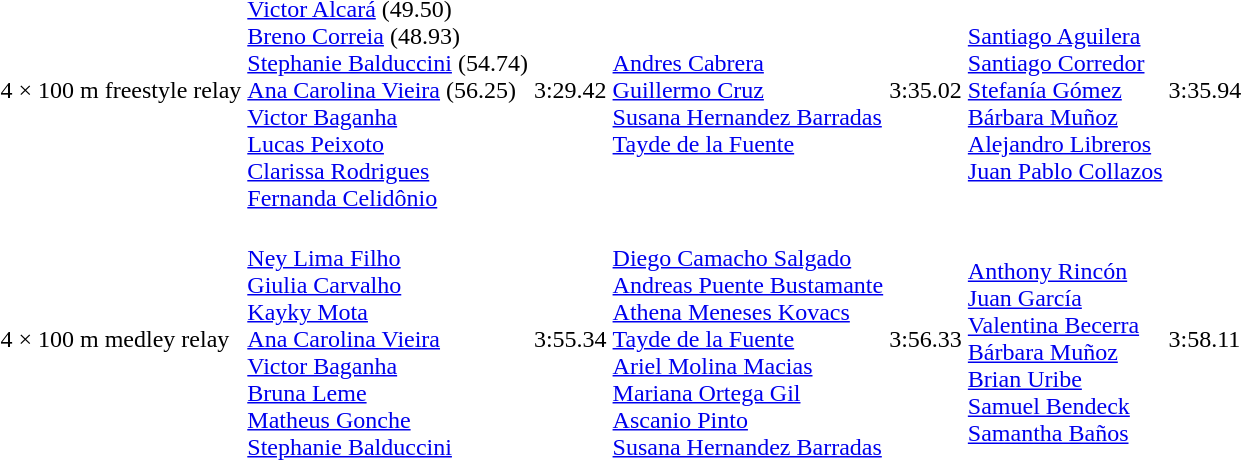<table>
<tr>
</tr>
<tr>
<td>4 × 100 m freestyle relay<br></td>
<td><br><a href='#'>Victor Alcará</a> (49.50)<br><a href='#'>Breno Correia</a> (48.93)<br><a href='#'>Stephanie Balduccini</a> (54.74)<br><a href='#'>Ana Carolina Vieira</a> (56.25) <br><a href='#'>Victor Baganha</a><br><a href='#'>Lucas Peixoto</a><br><a href='#'>Clarissa Rodrigues</a><br><a href='#'>Fernanda Celidônio</a></td>
<td>3:29.42</td>
<td><br><a href='#'>Andres Cabrera</a><br><a href='#'>Guillermo Cruz</a><br><a href='#'>Susana Hernandez Barradas</a><br><a href='#'>Tayde de la Fuente</a></td>
<td>3:35.02</td>
<td><br><a href='#'>Santiago Aguilera</a><br><a href='#'>Santiago Corredor</a><br><a href='#'>Stefanía Gómez</a><br><a href='#'>Bárbara Muñoz</a><br><a href='#'>Alejandro Libreros</a><br><a href='#'>Juan Pablo Collazos</a></td>
<td>3:35.94</td>
</tr>
<tr>
<td>4 × 100 m medley relay<br></td>
<td><br><a href='#'>Ney Lima Filho</a><br><a href='#'>Giulia Carvalho</a><br><a href='#'>Kayky Mota</a><br><a href='#'>Ana Carolina Vieira</a><br><a href='#'>Victor Baganha</a><br><a href='#'>Bruna Leme</a><br><a href='#'>Matheus Gonche</a><br><a href='#'>Stephanie Balduccini</a></td>
<td>3:55.34</td>
<td><br><a href='#'>Diego Camacho Salgado</a><br><a href='#'>Andreas Puente Bustamante</a><br><a href='#'>Athena Meneses Kovacs</a><br><a href='#'>Tayde de la Fuente</a><br><a href='#'>Ariel Molina Macias</a><br><a href='#'>Mariana Ortega Gil</a><br><a href='#'>Ascanio Pinto</a><br><a href='#'>Susana Hernandez Barradas</a></td>
<td>3:56.33</td>
<td><br><a href='#'>Anthony Rincón</a><br><a href='#'>Juan García</a><br><a href='#'>Valentina Becerra</a><br><a href='#'>Bárbara Muñoz</a><br><a href='#'>Brian Uribe</a><br><a href='#'>Samuel Bendeck</a><br><a href='#'>Samantha Baños</a></td>
<td>3:58.11</td>
</tr>
<tr bgcolor= e8e8e8>
</tr>
</table>
